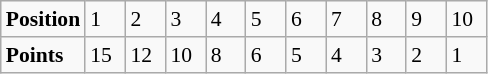<table class="wikitable" style="font-size: 90%;">
<tr>
<td><strong>Position</strong></td>
<td width=20>1</td>
<td width=20>2</td>
<td width=20>3</td>
<td width=20>4</td>
<td width=20>5</td>
<td width=20>6</td>
<td width=20>7</td>
<td width=20>8</td>
<td width=20>9</td>
<td width=20>10</td>
</tr>
<tr>
<td><strong>Points</strong></td>
<td>15</td>
<td>12</td>
<td>10</td>
<td>8</td>
<td>6</td>
<td>5</td>
<td>4</td>
<td>3</td>
<td>2</td>
<td>1</td>
</tr>
</table>
